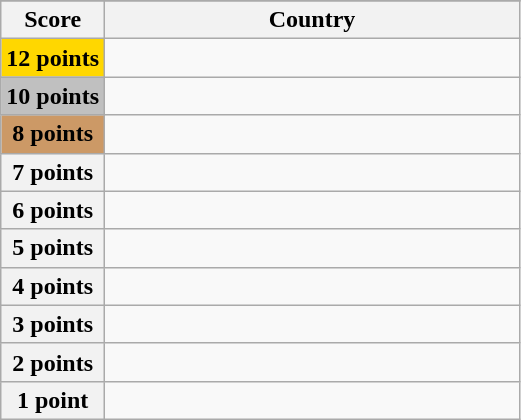<table class="wikitable">
<tr>
</tr>
<tr>
<th scope="col" width="20%">Score</th>
<th scope="col">Country</th>
</tr>
<tr>
<th scope="row" style="background:gold">12 points</th>
<td></td>
</tr>
<tr>
<th scope="row" style="background:silver">10 points</th>
<td></td>
</tr>
<tr>
<th scope="row" style="background:#CC9966">8 points</th>
<td></td>
</tr>
<tr>
<th scope="row">7 points</th>
<td></td>
</tr>
<tr>
<th scope="row">6 points</th>
<td></td>
</tr>
<tr>
<th scope="row">5 points</th>
<td></td>
</tr>
<tr>
<th scope="row">4 points</th>
<td></td>
</tr>
<tr>
<th scope="row">3 points</th>
<td></td>
</tr>
<tr>
<th scope="row">2 points</th>
<td></td>
</tr>
<tr>
<th scope="row">1 point</th>
<td></td>
</tr>
</table>
